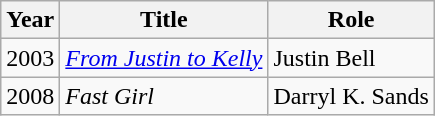<table class="wikitable sortable">
<tr>
<th>Year</th>
<th>Title</th>
<th>Role</th>
</tr>
<tr>
<td>2003</td>
<td><em><a href='#'>From Justin to Kelly</a></em></td>
<td>Justin Bell</td>
</tr>
<tr>
<td>2008</td>
<td><em>Fast Girl</em></td>
<td>Darryl K. Sands</td>
</tr>
</table>
